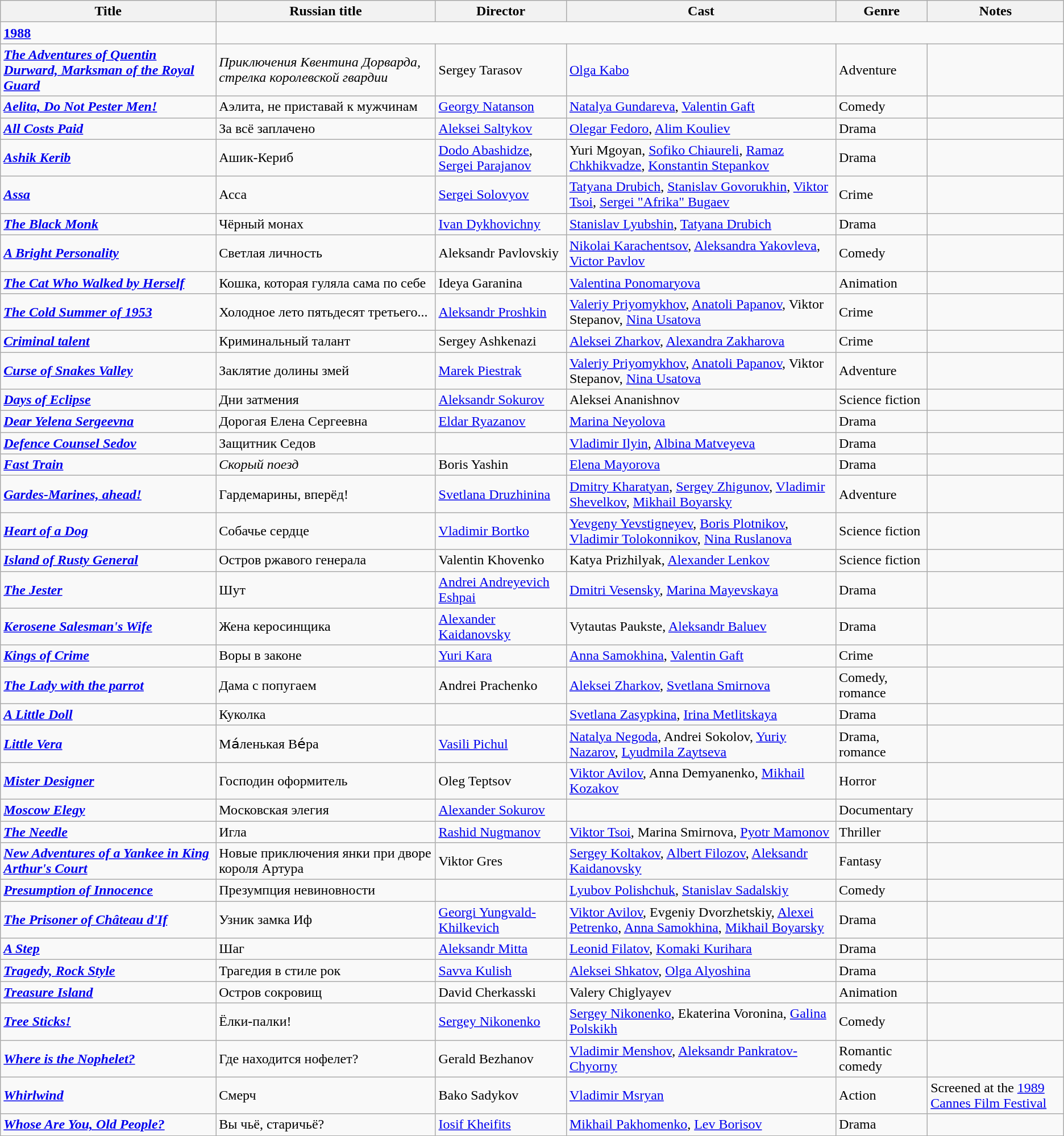<table class="wikitable">
<tr>
<th>Title</th>
<th>Russian title</th>
<th>Director</th>
<th>Cast</th>
<th>Genre</th>
<th>Notes</th>
</tr>
<tr>
<td><strong><a href='#'>1988</a></strong></td>
</tr>
<tr>
<td><strong><em><a href='#'>The Adventures of Quentin Durward, Marksman of the Royal Guard</a></em></strong></td>
<td><em>Приключения Квентина Дорварда, стрелка королевской гвардии</em></td>
<td>Sergey Tarasov</td>
<td><a href='#'>Olga Kabo</a></td>
<td>Adventure</td>
<td></td>
</tr>
<tr>
<td><strong><em><a href='#'>Aelita, Do Not Pester Men!</a></em></strong></td>
<td>Аэлита, не приставай к мужчинам</td>
<td><a href='#'>Georgy Natanson</a></td>
<td><a href='#'>Natalya Gundareva</a>, <a href='#'>Valentin Gaft</a></td>
<td>Comedy</td>
<td></td>
</tr>
<tr>
<td><strong><em><a href='#'>All Costs Paid</a></em></strong></td>
<td>За всё заплачено</td>
<td><a href='#'>Aleksei Saltykov</a></td>
<td><a href='#'>Olegar Fedoro</a>, <a href='#'>Alim Kouliev</a></td>
<td>Drama</td>
<td></td>
</tr>
<tr>
<td><strong><em><a href='#'>Ashik Kerib</a></em></strong></td>
<td>Ашик-Кериб</td>
<td><a href='#'>Dodo Abashidze</a>, <a href='#'>Sergei Parajanov</a></td>
<td>Yuri Mgoyan, <a href='#'>Sofiko Chiaureli</a>, <a href='#'>Ramaz Chkhikvadze</a>, <a href='#'>Konstantin Stepankov</a></td>
<td>Drama</td>
<td></td>
</tr>
<tr>
<td><strong><em><a href='#'>Assa</a></em></strong></td>
<td>Асса</td>
<td><a href='#'>Sergei Solovyov</a></td>
<td><a href='#'>Tatyana Drubich</a>, <a href='#'>Stanislav Govorukhin</a>, <a href='#'>Viktor Tsoi</a>, <a href='#'>Sergei "Afrika" Bugaev</a></td>
<td>Crime</td>
<td></td>
</tr>
<tr>
<td><strong><em><a href='#'>The Black Monk</a></em></strong></td>
<td>Чёрный монах</td>
<td><a href='#'>Ivan Dykhovichny</a></td>
<td><a href='#'>Stanislav Lyubshin</a>, <a href='#'>Tatyana Drubich</a></td>
<td>Drama</td>
<td></td>
</tr>
<tr>
<td><strong><em><a href='#'>A Bright Personality</a></em></strong></td>
<td>Светлая личность</td>
<td>Aleksandr Pavlovskiy</td>
<td><a href='#'>Nikolai Karachentsov</a>, <a href='#'>Aleksandra Yakovleva</a>, <a href='#'>Victor Pavlov</a></td>
<td>Comedy</td>
<td></td>
</tr>
<tr>
<td><strong><em><a href='#'>The Cat Who Walked by Herself</a></em></strong></td>
<td>Кошка, которая гуляла сама по себе</td>
<td>Ideya Garanina</td>
<td><a href='#'>Valentina Ponomaryova</a></td>
<td>Animation</td>
<td></td>
</tr>
<tr>
<td><strong><em><a href='#'>The Cold Summer of 1953</a></em></strong></td>
<td>Холодное лето пятьдесят третьего...</td>
<td><a href='#'>Aleksandr Proshkin</a></td>
<td><a href='#'>Valeriy Priyomykhov</a>, <a href='#'>Anatoli Papanov</a>, Viktor Stepanov, <a href='#'>Nina Usatova</a></td>
<td>Crime</td>
<td></td>
</tr>
<tr>
<td><strong><em><a href='#'>Criminal talent</a></em></strong></td>
<td>Криминальный талант</td>
<td>Sergey Ashkenazi</td>
<td><a href='#'>Aleksei Zharkov</a>, <a href='#'>Alexandra Zakharova</a></td>
<td>Crime</td>
<td></td>
</tr>
<tr>
<td><strong><em><a href='#'>Curse of Snakes Valley</a></em></strong></td>
<td>Заклятие долины змей</td>
<td><a href='#'>Marek Piestrak</a></td>
<td><a href='#'>Valeriy Priyomykhov</a>, <a href='#'>Anatoli Papanov</a>, Viktor Stepanov, <a href='#'>Nina Usatova</a></td>
<td>Adventure</td>
<td></td>
</tr>
<tr>
<td><strong><em><a href='#'>Days of Eclipse</a></em></strong></td>
<td>Дни затмения</td>
<td><a href='#'>Aleksandr Sokurov</a></td>
<td>Aleksei Ananishnov</td>
<td>Science fiction</td>
<td></td>
</tr>
<tr>
<td><strong><em><a href='#'>Dear Yelena Sergeevna</a></em></strong></td>
<td>Дорогая Елена Сергеевна</td>
<td><a href='#'>Eldar Ryazanov</a></td>
<td><a href='#'>Marina Neyolova</a></td>
<td>Drama</td>
<td></td>
</tr>
<tr>
<td><strong><em><a href='#'>Defence Counsel Sedov</a></em></strong></td>
<td>Защитник Седов</td>
<td></td>
<td><a href='#'>Vladimir Ilyin</a>, <a href='#'>Albina Matveyeva</a></td>
<td>Drama</td>
<td></td>
</tr>
<tr>
<td><strong><em><a href='#'>Fast Train</a></em></strong></td>
<td><em>Скорый поезд</em></td>
<td>Boris Yashin</td>
<td><a href='#'>Elena Mayorova</a></td>
<td>Drama</td>
<td></td>
</tr>
<tr>
<td><strong><em><a href='#'>Gardes-Marines, ahead!</a></em></strong></td>
<td>Гардемарины, вперёд!</td>
<td><a href='#'>Svetlana Druzhinina</a></td>
<td><a href='#'>Dmitry Kharatyan</a>, <a href='#'>Sergey Zhigunov</a>, <a href='#'>Vladimir Shevelkov</a>, <a href='#'>Mikhail Boyarsky</a></td>
<td>Adventure</td>
<td></td>
</tr>
<tr>
<td><strong><em><a href='#'>Heart of a Dog</a></em></strong></td>
<td>Собачье сердце</td>
<td><a href='#'>Vladimir Bortko</a></td>
<td><a href='#'>Yevgeny Yevstigneyev</a>, <a href='#'>Boris Plotnikov</a>, <a href='#'>Vladimir Tolokonnikov</a>, <a href='#'>Nina Ruslanova</a></td>
<td>Science fiction</td>
<td></td>
</tr>
<tr>
<td><strong><em><a href='#'>Island of Rusty General</a></em></strong></td>
<td>Остров ржавого генерала</td>
<td>Valentin Khovenko</td>
<td>Katya Prizhilyak, <a href='#'>Alexander Lenkov</a></td>
<td>Science fiction</td>
<td></td>
</tr>
<tr>
<td><strong><em><a href='#'>The Jester</a></em></strong></td>
<td>Шут</td>
<td><a href='#'>Andrei Andreyevich Eshpai</a></td>
<td><a href='#'>Dmitri Vesensky</a>, <a href='#'>Marina Mayevskaya</a></td>
<td>Drama</td>
<td></td>
</tr>
<tr>
<td><strong><em><a href='#'>Kerosene Salesman's Wife</a></em></strong></td>
<td>Жена керосинщика</td>
<td><a href='#'>Alexander Kaidanovsky</a></td>
<td>Vytautas Paukste, <a href='#'>Aleksandr Baluev</a></td>
<td>Drama</td>
<td></td>
</tr>
<tr>
<td><strong><em><a href='#'>Kings of Crime</a></em></strong></td>
<td>Воры в законе</td>
<td><a href='#'>Yuri Kara</a></td>
<td><a href='#'>Anna Samokhina</a>, <a href='#'>Valentin Gaft</a></td>
<td>Crime</td>
<td></td>
</tr>
<tr>
<td><strong><em><a href='#'>The Lady with the parrot</a></em></strong></td>
<td>Дама с попугаем</td>
<td>Andrei Prachenko</td>
<td><a href='#'>Aleksei Zharkov</a>, <a href='#'>Svetlana Smirnova</a></td>
<td>Comedy, romance</td>
<td></td>
</tr>
<tr>
<td><strong><em><a href='#'>A Little Doll</a></em></strong></td>
<td>Куколка</td>
<td></td>
<td><a href='#'>Svetlana Zasypkina</a>, <a href='#'>Irina Metlitskaya</a></td>
<td>Drama</td>
<td></td>
</tr>
<tr>
<td><strong><em><a href='#'>Little Vera</a></em></strong></td>
<td>Ма́ленькая Ве́ра</td>
<td><a href='#'>Vasili Pichul</a></td>
<td><a href='#'>Natalya Negoda</a>, Andrei Sokolov, <a href='#'>Yuriy Nazarov</a>, <a href='#'>Lyudmila Zaytseva</a></td>
<td>Drama, romance</td>
<td></td>
</tr>
<tr>
<td><strong><em><a href='#'>Mister Designer</a></em></strong></td>
<td>Господин оформитель</td>
<td>Oleg Teptsov</td>
<td><a href='#'>Viktor Avilov</a>, Anna Demyanenko, <a href='#'>Mikhail Kozakov</a></td>
<td>Horror</td>
<td></td>
</tr>
<tr>
<td><strong><em><a href='#'>Moscow Elegy</a></em></strong></td>
<td>Московская элегия</td>
<td><a href='#'>Alexander Sokurov</a></td>
<td></td>
<td>Documentary</td>
<td></td>
</tr>
<tr>
<td><strong><em><a href='#'>The Needle</a></em></strong></td>
<td>Игла</td>
<td><a href='#'>Rashid Nugmanov</a></td>
<td><a href='#'>Viktor Tsoi</a>, Marina Smirnova, <a href='#'>Pyotr Mamonov</a></td>
<td>Thriller</td>
<td></td>
</tr>
<tr>
<td><strong><em><a href='#'>New Adventures of a Yankee in King Arthur's Court</a></em></strong></td>
<td>Новые приключения янки при дворе короля Артура</td>
<td>Viktor Gres</td>
<td><a href='#'>Sergey Koltakov</a>, <a href='#'>Albert Filozov</a>, <a href='#'>Aleksandr Kaidanovsky</a></td>
<td>Fantasy</td>
<td></td>
</tr>
<tr>
<td><strong><em><a href='#'>Presumption of Innocence</a></em></strong></td>
<td>Презумпция невиновности</td>
<td></td>
<td><a href='#'>Lyubov Polishchuk</a>, <a href='#'>Stanislav Sadalskiy</a></td>
<td>Comedy</td>
<td></td>
</tr>
<tr>
<td><strong><em><a href='#'>The Prisoner of Château d'If</a></em></strong></td>
<td>Узник замка Иф</td>
<td><a href='#'>Georgi Yungvald-Khilkevich</a></td>
<td><a href='#'>Viktor Avilov</a>, Evgeniy Dvorzhetskiy, <a href='#'>Alexei Petrenko</a>, <a href='#'>Anna Samokhina</a>, <a href='#'>Mikhail Boyarsky</a></td>
<td>Drama</td>
<td></td>
</tr>
<tr>
<td><strong><em><a href='#'>A Step</a></em></strong></td>
<td>Шаг</td>
<td><a href='#'>Aleksandr Mitta</a></td>
<td><a href='#'>Leonid Filatov</a>, <a href='#'>Komaki Kurihara</a></td>
<td>Drama</td>
<td></td>
</tr>
<tr>
<td><strong><em><a href='#'>Tragedy, Rock Style</a></em></strong></td>
<td>Трагедия в стиле рок</td>
<td><a href='#'>Savva Kulish</a></td>
<td><a href='#'>Aleksei Shkatov</a>, <a href='#'>Olga Alyoshina</a></td>
<td>Drama</td>
<td></td>
</tr>
<tr>
<td><strong><em><a href='#'>Treasure Island</a></em></strong></td>
<td>Остров сокровищ</td>
<td>David Cherkasski</td>
<td>Valery Chiglyayev</td>
<td>Animation</td>
<td></td>
</tr>
<tr>
<td><strong><em><a href='#'>Tree Sticks!</a></em></strong></td>
<td>Ёлки-палки!</td>
<td><a href='#'>Sergey Nikonenko</a></td>
<td><a href='#'>Sergey Nikonenko</a>, Ekaterina Voronina, <a href='#'>Galina Polskikh</a></td>
<td>Comedy</td>
<td></td>
</tr>
<tr>
<td><strong><em><a href='#'>Where is the Nophelet?</a></em></strong></td>
<td>Где находится нофелет?</td>
<td>Gerald Bezhanov</td>
<td><a href='#'>Vladimir Menshov</a>, <a href='#'>Aleksandr Pankratov-Chyorny</a></td>
<td>Romantic comedy</td>
<td></td>
</tr>
<tr>
<td><strong><em><a href='#'>Whirlwind</a></em></strong></td>
<td>Смерч</td>
<td>Bako Sadykov</td>
<td><a href='#'>Vladimir Msryan</a></td>
<td>Action</td>
<td>Screened at the <a href='#'>1989 Cannes Film Festival</a></td>
</tr>
<tr>
<td><strong><em><a href='#'>Whose Are You, Old People?</a></em></strong></td>
<td>Вы чьё, старичьё?</td>
<td><a href='#'>Iosif Kheifits</a></td>
<td><a href='#'>Mikhail Pakhomenko</a>, <a href='#'>Lev Borisov</a></td>
<td>Drama</td>
<td></td>
</tr>
</table>
